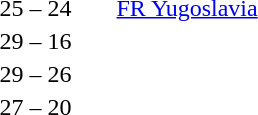<table style="text-align:center">
<tr>
<th width=200></th>
<th width=100></th>
<th width=200></th>
</tr>
<tr>
<td align=right><strong></strong></td>
<td>25 – 24</td>
<td align=left> <a href='#'>FR Yugoslavia</a></td>
</tr>
<tr>
<td align=right><strong></strong></td>
<td>29 – 16</td>
<td align=left></td>
</tr>
<tr>
<td align=right><strong></strong></td>
<td>29 – 26</td>
<td align=left></td>
</tr>
<tr>
<td align=right><strong></strong></td>
<td>27 – 20</td>
<td align=left></td>
</tr>
</table>
